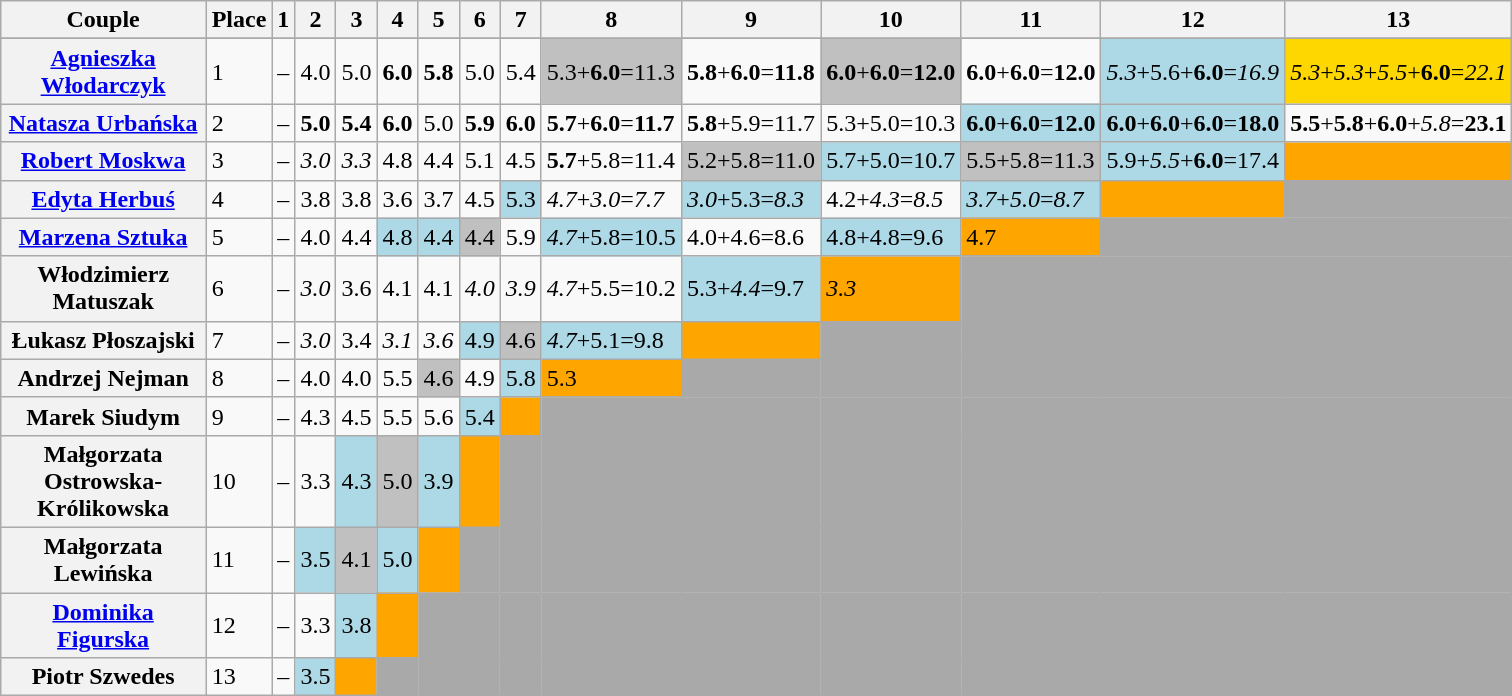<table class="wikitable sortable" style="margin:auto;">
<tr>
<th width="130">Couple</th>
<th>Place</th>
<th>1</th>
<th>2</th>
<th>3</th>
<th>4</th>
<th>5</th>
<th>6</th>
<th>7</th>
<th>8</th>
<th>9</th>
<th>10</th>
<th>11</th>
<th>12</th>
<th>13</th>
</tr>
<tr>
</tr>
<tr>
<th><a href='#'>Agnieszka Włodarczyk</a></th>
<td>1</td>
<td>–</td>
<td>4.0</td>
<td>5.0</td>
<td><span><strong>6.0</strong></span></td>
<td><span><strong>5.8</strong></span></td>
<td>5.0</td>
<td>5.4</td>
<td bgcolor="silver">5.3+<span><strong>6.0</strong></span>=11.3</td>
<td><span><strong>5.8</strong></span>+<span><strong>6.0</strong></span>=<span><strong>11.8</strong></span></td>
<td bgcolor="silver"><span><strong>6.0</strong></span>+<span><strong>6.0</strong></span>=<span><strong>12.0</strong></span></td>
<td><span><strong>6.0</strong></span>+<span><strong>6.0</strong></span>=<span><strong>12.0</strong></span></td>
<td style="background:lightblue;"><span><em>5.3</em></span>+5.6+<span><strong>6.0</strong></span>=<span><em>16.9</em></span></td>
<td style="background:gold;"><span><em>5.3</em></span>+<span><em>5.3</em></span>+<span><em>5.5</em></span>+<span><strong>6.0</strong></span>=<span><em>22.1</em></span></td>
</tr>
<tr>
<th><a href='#'>Natasza Urbańska</a></th>
<td>2</td>
<td>–</td>
<td><span><strong>5.0</strong></span></td>
<td><span><strong>5.4</strong></span></td>
<td><span><strong>6.0</strong></span></td>
<td>5.0</td>
<td><span><strong>5.9</strong></span></td>
<td><span><strong>6.0</strong></span></td>
<td><span><strong>5.7</strong></span>+<span><strong>6.0</strong></span>=<span><strong>11.7</strong></span></td>
<td><span><strong>5.8</strong></span>+5.9=11.7</td>
<td>5.3+5.0=10.3</td>
<td style="background:lightblue;"><span><strong>6.0</strong></span>+<span><strong>6.0</strong></span>=<span><strong>12.0</strong></span></td>
<td style="background:lightblue;"><span><strong>6.0</strong></span>+<span><strong>6.0</strong></span>+<span><strong>6.0</strong></span>=<span><strong>18.0</strong></span></td>
<td><span><strong>5.5</strong></span>+<span><strong>5.8</strong></span>+<span><strong>6.0</strong></span>+<span><em>5.8</em></span>=<span><strong>23.1</strong></span></td>
</tr>
<tr>
<th><a href='#'>Robert Moskwa</a></th>
<td>3</td>
<td>–</td>
<td><span><em>3.0</em></span></td>
<td><span><em>3.3</em></span></td>
<td>4.8</td>
<td>4.4</td>
<td>5.1</td>
<td>4.5</td>
<td><span><strong>5.7</strong></span>+5.8=11.4</td>
<td bgcolor="silver">5.2+5.8=11.0</td>
<td style="background:lightblue;">5.7+5.0=10.7</td>
<td bgcolor="silver">5.5+5.8=11.3</td>
<td style="background:lightblue;">5.9+<span><em>5.5</em></span>+<span><strong>6.0</strong></span>=17.4</td>
<td style="background:orange;"></td>
</tr>
<tr>
<th><a href='#'>Edyta Herbuś</a></th>
<td>4</td>
<td>–</td>
<td>3.8</td>
<td>3.8</td>
<td>3.6</td>
<td>3.7</td>
<td>4.5</td>
<td style="background:lightblue;">5.3</td>
<td><span><em>4.7</em></span>+<span><em>3.0</em></span>=<span><em>7.7</em></span></td>
<td style="background:lightblue;"><span><em>3.0</em></span>+5.3=<span><em>8.3</em></span></td>
<td>4.2+<span><em>4.3</em></span>=<span><em>8.5</em></span></td>
<td style="background:lightblue;"><span><em>3.7</em></span>+<span><em>5.0</em></span>=<span><em>8.7</em></span></td>
<td style="background:orange;"></td>
<td style="background:darkgray;"></td>
</tr>
<tr>
<th><a href='#'>Marzena Sztuka</a></th>
<td>5</td>
<td>–</td>
<td>4.0</td>
<td>4.4</td>
<td style="background:lightblue;">4.8</td>
<td style="background:lightblue;">4.4</td>
<td bgcolor="silver">4.4</td>
<td>5.9</td>
<td style="background:lightblue;"><span><em>4.7</em></span>+5.8=10.5</td>
<td>4.0+4.6=8.6</td>
<td style="background:lightblue;">4.8+4.8=9.6</td>
<td style="background:orange;">4.7</td>
<td style="background:darkgray;"></td>
<td style="background:darkgray;"></td>
</tr>
<tr>
<th>Włodzimierz Matuszak</th>
<td>6</td>
<td>–</td>
<td><span><em>3.0</em></span></td>
<td>3.6</td>
<td>4.1</td>
<td>4.1</td>
<td><span><em>4.0</em></span></td>
<td><span><em>3.9</em></span></td>
<td><span><em>4.7</em></span>+5.5=10.2</td>
<td style="background:lightblue;">5.3+<span><em>4.4</em></span>=9.7</td>
<td style="background:orange;"><span><em>3.3</em></span></td>
<td style="background:darkgray;"></td>
<td style="background:darkgray;"></td>
<td style="background:darkgray;"></td>
</tr>
<tr>
<th>Łukasz Płoszajski</th>
<td>7</td>
<td>–</td>
<td><span><em>3.0</em></span></td>
<td>3.4</td>
<td><span><em>3.1</em></span></td>
<td><span><em>3.6</em></span></td>
<td style="background:lightblue;">4.9</td>
<td bgcolor="silver">4.6</td>
<td style="background:lightblue;"><span><em>4.7</em></span>+5.1=9.8</td>
<td style="background:orange;"></td>
<td style="background:darkgray;"></td>
<td style="background:darkgray;"></td>
<td style="background:darkgray;"></td>
<td style="background:darkgray;"></td>
</tr>
<tr>
<th>Andrzej Nejman</th>
<td>8</td>
<td>–</td>
<td>4.0</td>
<td>4.0</td>
<td>5.5</td>
<td bgcolor="silver">4.6</td>
<td>4.9</td>
<td style="background:lightblue;">5.8</td>
<td style="background:orange;">5.3</td>
<td style="background:darkgray;"></td>
<td style="background:darkgray;"></td>
<td style="background:darkgray;"></td>
<td style="background:darkgray;"></td>
<td style="background:darkgray;"></td>
</tr>
<tr>
<th>Marek Siudym</th>
<td>9</td>
<td>–</td>
<td>4.3</td>
<td>4.5</td>
<td>5.5</td>
<td>5.6</td>
<td style="background:lightblue;">5.4</td>
<td style="background:orange;"></td>
<td style="background:darkgray;"></td>
<td style="background:darkgray;"></td>
<td style="background:darkgray;"></td>
<td style="background:darkgray;"></td>
<td style="background:darkgray;"></td>
<td style="background:darkgray;"></td>
</tr>
<tr>
<th>Małgorzata Ostrowska-Królikowska</th>
<td>10</td>
<td>–</td>
<td>3.3</td>
<td style="background:lightblue;">4.3</td>
<td bgcolor="silver">5.0</td>
<td style="background:lightblue;">3.9</td>
<td style="background:orange;"></td>
<td style="background:darkgray;"></td>
<td style="background:darkgray;"></td>
<td style="background:darkgray;"></td>
<td style="background:darkgray;"></td>
<td style="background:darkgray;"></td>
<td style="background:darkgray;"></td>
<td style="background:darkgray;"></td>
</tr>
<tr>
<th>Małgorzata Lewińska</th>
<td>11</td>
<td>–</td>
<td style="background:lightblue;">3.5</td>
<td bgcolor="silver">4.1</td>
<td style="background:lightblue;">5.0</td>
<td style="background:orange;"></td>
<td style="background:darkgray;"></td>
<td style="background:darkgray;"></td>
<td style="background:darkgray;"></td>
<td style="background:darkgray;"></td>
<td style="background:darkgray;"></td>
<td style="background:darkgray;"></td>
<td style="background:darkgray;"></td>
<td style="background:darkgray;"></td>
</tr>
<tr>
<th><a href='#'>Dominika Figurska</a></th>
<td>12</td>
<td>–</td>
<td>3.3</td>
<td style="background:lightblue;">3.8</td>
<td style="background:orange;"></td>
<td style="background:darkgray;"></td>
<td style="background:darkgray;"></td>
<td style="background:darkgray;"></td>
<td style="background:darkgray;"></td>
<td style="background:darkgray;"></td>
<td style="background:darkgray;"></td>
<td style="background:darkgray;"></td>
<td style="background:darkgray;"></td>
<td style="background:darkgray;"></td>
</tr>
<tr>
<th>Piotr Szwedes</th>
<td>13</td>
<td>–</td>
<td style="background:lightblue;">3.5</td>
<td style="background:orange;"></td>
<td style="background:darkgray;"></td>
<td style="background:darkgray;"></td>
<td style="background:darkgray;"></td>
<td style="background:darkgray;"></td>
<td style="background:darkgray;"></td>
<td style="background:darkgray;"></td>
<td style="background:darkgray;"></td>
<td style="background:darkgray;"></td>
<td style="background:darkgray;"></td>
<td style="background:darkgray;"></td>
</tr>
</table>
